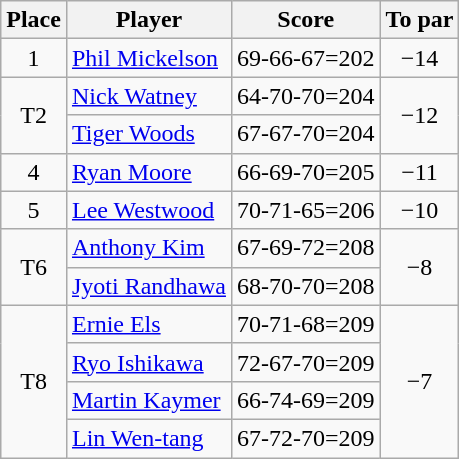<table class="wikitable">
<tr>
<th>Place</th>
<th>Player</th>
<th>Score</th>
<th>To par</th>
</tr>
<tr>
<td align=center>1</td>
<td> <a href='#'>Phil Mickelson</a></td>
<td align=center>69-66-67=202</td>
<td align=center>−14</td>
</tr>
<tr>
<td rowspan="2" align=center>T2</td>
<td> <a href='#'>Nick Watney</a></td>
<td align=center>64-70-70=204</td>
<td rowspan="2" align=center>−12</td>
</tr>
<tr>
<td> <a href='#'>Tiger Woods</a></td>
<td align=center>67-67-70=204</td>
</tr>
<tr>
<td align=center>4</td>
<td> <a href='#'>Ryan Moore</a></td>
<td align=center>66-69-70=205</td>
<td align=center>−11</td>
</tr>
<tr>
<td align=center>5</td>
<td> <a href='#'>Lee Westwood</a></td>
<td align=center>70-71-65=206</td>
<td align=center>−10</td>
</tr>
<tr>
<td rowspan="2" align=center>T6</td>
<td> <a href='#'>Anthony Kim</a></td>
<td align=center>67-69-72=208</td>
<td rowspan="2" align=center>−8</td>
</tr>
<tr>
<td> <a href='#'>Jyoti Randhawa</a></td>
<td align=center>68-70-70=208</td>
</tr>
<tr>
<td rowspan="4" align=center>T8</td>
<td> <a href='#'>Ernie Els</a></td>
<td align=center>70-71-68=209</td>
<td rowspan="4" align=center>−7</td>
</tr>
<tr>
<td> <a href='#'>Ryo Ishikawa</a></td>
<td align=center>72-67-70=209</td>
</tr>
<tr>
<td> <a href='#'>Martin Kaymer</a></td>
<td align=center>66-74-69=209</td>
</tr>
<tr>
<td> <a href='#'>Lin Wen-tang</a></td>
<td align=center>67-72-70=209</td>
</tr>
</table>
